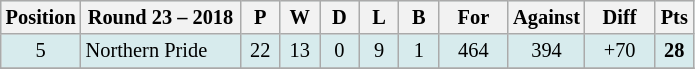<table class="wikitable" style="text-align:center; font-size:85%;">
<tr style="background: #d7ebed;">
<th width="40" abbr="Position">Position</th>
<th width="100">Round 23 – 2018</th>
<th width="20" abbr="Played">P</th>
<th width="20" abbr="Won">W</th>
<th width="20" abbr="Drawn">D</th>
<th width="20" abbr="Lost">L</th>
<th width="20" abbr="Bye">B</th>
<th width="40" abbr="Points for">For</th>
<th width="40" abbr="Points against">Against</th>
<th width="40" abbr="Points difference">Diff</th>
<th width=20 abbr="Points">Pts</th>
</tr>
<tr style="background: #d7ebed;">
<td>5</td>
<td style="text-align:left;"> Northern Pride</td>
<td>22</td>
<td>13</td>
<td>0</td>
<td>9</td>
<td>1</td>
<td>464</td>
<td>394</td>
<td>+70</td>
<td><strong>28</strong></td>
</tr>
<tr>
</tr>
</table>
